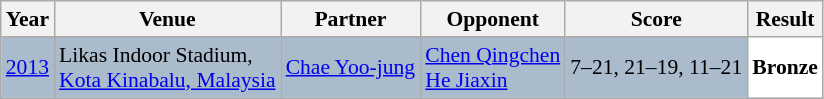<table class="sortable wikitable" style="font-size: 90%;">
<tr>
<th>Year</th>
<th>Venue</th>
<th>Partner</th>
<th>Opponent</th>
<th>Score</th>
<th>Result</th>
</tr>
<tr style="background:#AABBCC">
<td align="center"><a href='#'>2013</a></td>
<td align="left">Likas Indoor Stadium,<br><a href='#'>Kota Kinabalu, Malaysia</a></td>
<td align="left"> <a href='#'>Chae Yoo-jung</a></td>
<td align="left"> <a href='#'>Chen Qingchen</a> <br>  <a href='#'>He Jiaxin</a></td>
<td align="left">7–21, 21–19, 11–21</td>
<td style="text-align:left; background:white"> <strong>Bronze</strong></td>
</tr>
</table>
